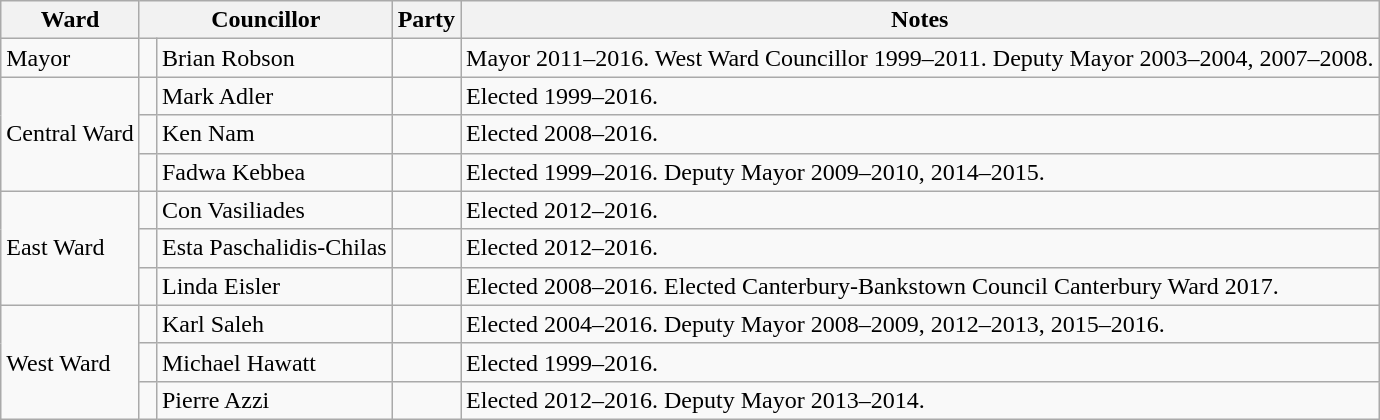<table class="wikitable">
<tr>
<th>Ward</th>
<th colspan="2">Councillor</th>
<th>Party</th>
<th>Notes</th>
</tr>
<tr>
<td>Mayor</td>
<td> </td>
<td>Brian Robson</td>
<td></td>
<td>Mayor 2011–2016. West Ward Councillor 1999–2011. Deputy Mayor 2003–2004, 2007–2008.</td>
</tr>
<tr>
<td rowspan="3">Central Ward</td>
<td> </td>
<td>Mark Adler</td>
<td></td>
<td>Elected 1999–2016.</td>
</tr>
<tr>
<td> </td>
<td>Ken Nam</td>
<td></td>
<td>Elected 2008–2016.</td>
</tr>
<tr>
<td> </td>
<td>Fadwa Kebbea</td>
<td></td>
<td>Elected 1999–2016. Deputy Mayor 2009–2010, 2014–2015.</td>
</tr>
<tr>
<td rowspan="3">East Ward</td>
<td> </td>
<td>Con Vasiliades</td>
<td></td>
<td>Elected 2012–2016.</td>
</tr>
<tr>
<td> </td>
<td>Esta Paschalidis-Chilas</td>
<td></td>
<td>Elected 2012–2016.</td>
</tr>
<tr>
<td> </td>
<td>Linda Eisler</td>
<td></td>
<td>Elected 2008–2016. Elected Canterbury-Bankstown Council Canterbury Ward 2017.</td>
</tr>
<tr>
<td rowspan="3">West Ward</td>
<td> </td>
<td>Karl Saleh</td>
<td></td>
<td>Elected 2004–2016. Deputy Mayor 2008–2009, 2012–2013, 2015–2016.</td>
</tr>
<tr>
<td> </td>
<td>Michael Hawatt</td>
<td></td>
<td>Elected 1999–2016.</td>
</tr>
<tr>
<td> </td>
<td>Pierre Azzi</td>
<td></td>
<td>Elected 2012–2016. Deputy Mayor 2013–2014.</td>
</tr>
</table>
